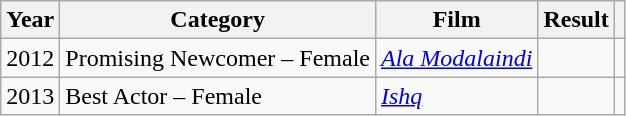<table class="wikitable sortable plainrowheaders">
<tr>
<th scope="col">Year</th>
<th scope="col">Category</th>
<th scope="col">Film</th>
<th scope="col">Result</th>
<th scope="col" class="unsortable"></th>
</tr>
<tr>
<td>2012</td>
<td>Promising Newcomer – Female</td>
<td><em><a href='#'>Ala Modalaindi</a></em></td>
<td></td>
<td></td>
</tr>
<tr>
<td>2013</td>
<td>Best Actor – Female</td>
<td><em><a href='#'>Ishq</a></em></td>
<td></td>
<td></td>
</tr>
</table>
